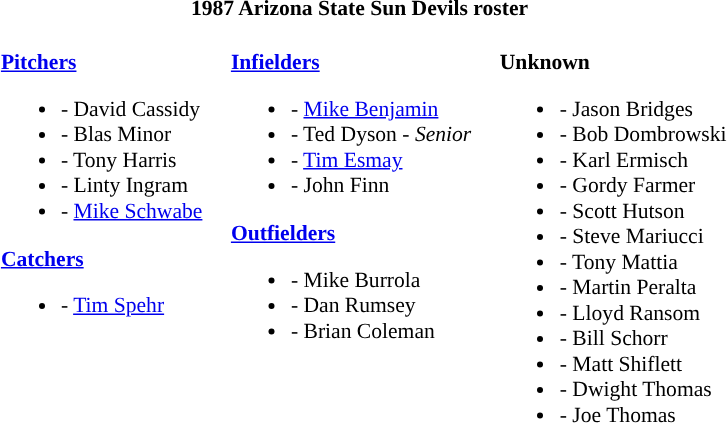<table class="toccolours" style="border-collapse:collapse; font-size:90%;">
<tr>
<th colspan=9>1987 Arizona State Sun Devils roster</th>
</tr>
<tr>
<td width="03"> </td>
<td valign="top"><br><strong><a href='#'>Pitchers</a></strong><ul><li>- David Cassidy</li><li>- Blas Minor</li><li>- Tony Harris</li><li>- Linty Ingram</li><li>- <a href='#'>Mike Schwabe</a></li></ul><strong><a href='#'>Catchers</a></strong><ul><li>- <a href='#'>Tim Spehr</a></li></ul></td>
<td width="15"> </td>
<td valign="top"><br><strong><a href='#'>Infielders</a></strong><ul><li>- <a href='#'>Mike Benjamin</a></li><li>- Ted Dyson - <em>Senior</em></li><li>- <a href='#'>Tim Esmay</a></li><li>- John Finn</li></ul><strong><a href='#'>Outfielders</a></strong><ul><li>- Mike Burrola</li><li>- Dan Rumsey</li><li>- Brian Coleman</li></ul></td>
<td width="15"> </td>
<td valign="top"><br><strong>Unknown</strong><ul><li>- Jason Bridges</li><li>- Bob Dombrowski</li><li>- Karl Ermisch</li><li>- Gordy Farmer</li><li>- Scott Hutson</li><li>- Steve Mariucci</li><li>- Tony Mattia</li><li>- Martin Peralta</li><li>- Lloyd Ransom</li><li>- Bill Schorr</li><li>- Matt Shiflett</li><li>- Dwight Thomas</li><li>- Joe Thomas</li></ul></td>
</tr>
</table>
